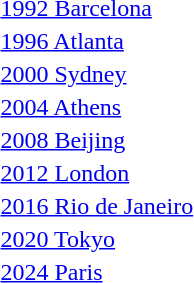<table>
<tr valign="top">
<td rowspan=2><a href='#'>1992 Barcelona</a><br></td>
<td rowspan=2></td>
<td rowspan=2></td>
<td></td>
</tr>
<tr>
<td></td>
</tr>
<tr valign="top">
<td rowspan=2><a href='#'>1996 Atlanta</a><br></td>
<td rowspan=2></td>
<td rowspan=2></td>
<td></td>
</tr>
<tr>
<td></td>
</tr>
<tr valign="top">
<td rowspan=2><a href='#'>2000 Sydney</a><br></td>
<td rowspan=2></td>
<td rowspan=2></td>
<td></td>
</tr>
<tr>
<td></td>
</tr>
<tr valign="top">
<td rowspan=2><a href='#'>2004 Athens</a><br></td>
<td rowspan=2></td>
<td rowspan=2></td>
<td></td>
</tr>
<tr>
<td></td>
</tr>
<tr valign="top">
<td rowspan=2><a href='#'>2008 Beijing</a><br></td>
<td rowspan=2></td>
<td rowspan=2></td>
<td></td>
</tr>
<tr>
<td></td>
</tr>
<tr valign="top">
<td rowspan=2><a href='#'>2012 London</a><br></td>
<td rowspan=2></td>
<td rowspan=2></td>
<td></td>
</tr>
<tr>
<td></td>
</tr>
<tr valign="top">
<td rowspan=2><a href='#'>2016 Rio de Janeiro</a><br></td>
<td rowspan=2></td>
<td rowspan=2></td>
<td></td>
</tr>
<tr>
<td></td>
</tr>
<tr valign="top">
<td rowspan=2><a href='#'>2020 Tokyo</a><br></td>
<td rowspan=2></td>
<td rowspan=2></td>
<td></td>
</tr>
<tr>
<td></td>
</tr>
<tr valign="top">
<td rowspan=2><a href='#'>2024 Paris</a><br></td>
<td rowspan=2></td>
<td rowspan=2></td>
<td></td>
</tr>
<tr>
<td></td>
</tr>
<tr>
</tr>
</table>
